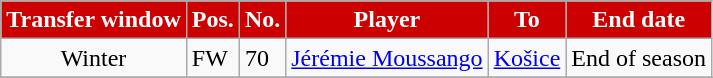<table class="wikitable plainrowheaders sortable">
<tr>
<th style="background-color:#CD0001;color:white">Transfer window</th>
<th style="background-color:#CD0001;color:white">Pos.</th>
<th style="background-color:#CD0001;color:white">No.</th>
<th style="background-color:#CD0001;color:white">Player</th>
<th style="background-color:#CD0001;color:white">To</th>
<th style="background-color:#CD0001;color:white">End date</th>
</tr>
<tr>
<td style="text-align:center;">Winter</td>
<td style=text-aligncenter;>FW</td>
<td style=text-aligncenter;>70</td>
<td style=text-alignleft;> <a href='#'>Jérémie Moussango</a></td>
<td style=text-alignleft;> <a href='#'>Košice</a></td>
<td style=text-aligncenter;>End of season</td>
</tr>
<tr>
</tr>
</table>
